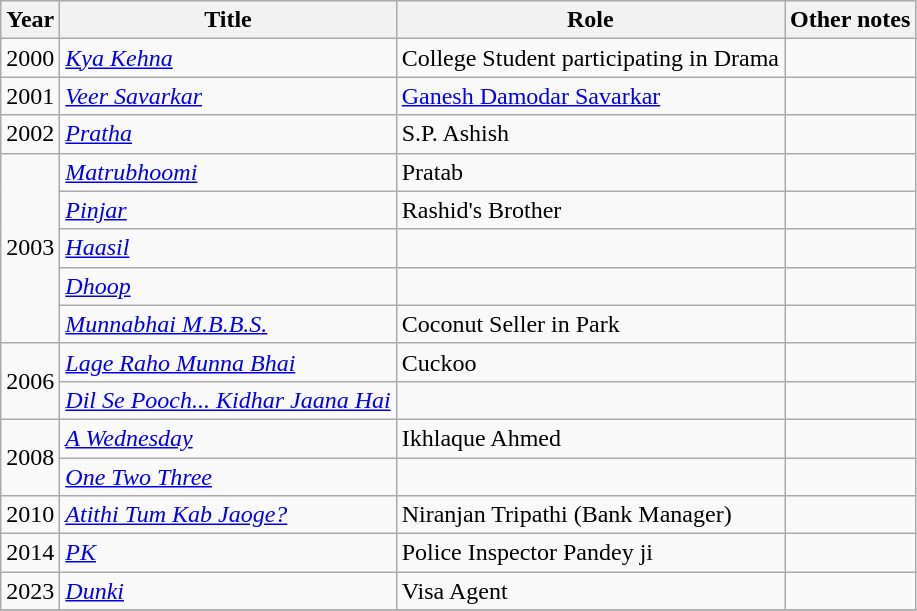<table class="wikitable sortable">
<tr>
<th>Year</th>
<th>Title</th>
<th>Role</th>
<th class="unsortable">Other notes</th>
</tr>
<tr>
<td>2000</td>
<td><em><a href='#'>Kya Kehna</a></em></td>
<td>College Student participating in Drama</td>
<td></td>
</tr>
<tr>
<td>2001</td>
<td><a href='#'><em>Veer Savarkar</em></a></td>
<td><a href='#'>Ganesh Damodar Savarkar</a></td>
<td></td>
</tr>
<tr>
<td>2002</td>
<td><em><a href='#'>Pratha</a></em></td>
<td>S.P. Ashish</td>
<td></td>
</tr>
<tr>
<td rowspan="5">2003</td>
<td><em><a href='#'>Matrubhoomi</a></em></td>
<td>Pratab</td>
<td></td>
</tr>
<tr>
<td><a href='#'><em>Pinjar</em></a></td>
<td>Rashid's Brother</td>
<td></td>
</tr>
<tr>
<td><a href='#'><em>Haasil</em></a></td>
<td></td>
<td></td>
</tr>
<tr>
<td><em><a href='#'>Dhoop</a></em></td>
<td></td>
<td></td>
</tr>
<tr>
<td><em><a href='#'>Munnabhai M.B.B.S.</a></em></td>
<td>Coconut Seller in Park</td>
<td></td>
</tr>
<tr>
<td rowspan="2">2006</td>
<td><em><a href='#'>Lage Raho Munna Bhai</a></em></td>
<td>Cuckoo</td>
<td></td>
</tr>
<tr>
<td><em><a href='#'>Dil Se Pooch... Kidhar Jaana Hai</a></em></td>
<td></td>
<td></td>
</tr>
<tr>
<td rowspan="2">2008</td>
<td><em><a href='#'>A Wednesday</a></em></td>
<td>Ikhlaque Ahmed</td>
<td></td>
</tr>
<tr>
<td><a href='#'><em>One Two Three</em></a></td>
<td></td>
<td></td>
</tr>
<tr>
<td>2010</td>
<td><em><a href='#'>Atithi Tum Kab Jaoge?</a></em></td>
<td>Niranjan Tripathi (Bank Manager)</td>
<td></td>
</tr>
<tr>
<td>2014</td>
<td><a href='#'><em>PK</em></a></td>
<td>Police Inspector Pandey ji</td>
<td></td>
</tr>
<tr>
<td>2023</td>
<td><a href='#'><em>Dunki</em></a></td>
<td>Visa Agent</td>
<td></td>
</tr>
<tr>
</tr>
</table>
